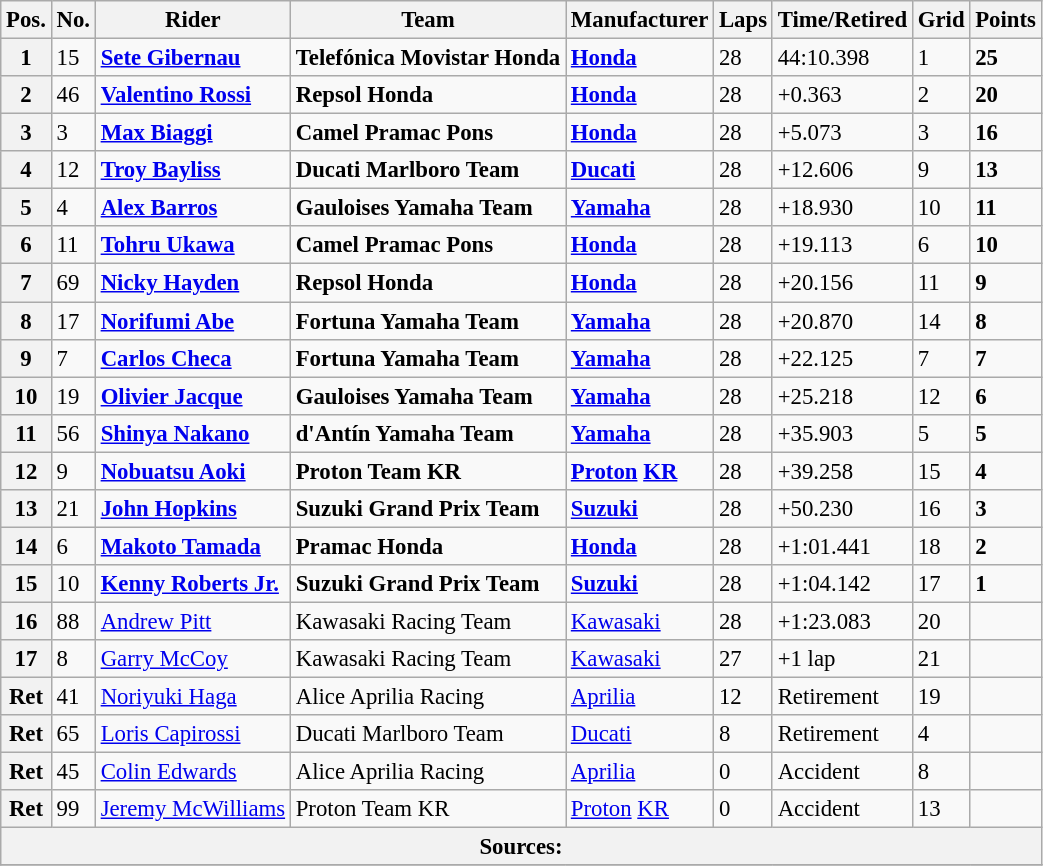<table class="wikitable" style="font-size: 95%;">
<tr>
<th>Pos.</th>
<th>No.</th>
<th>Rider</th>
<th>Team</th>
<th>Manufacturer</th>
<th>Laps</th>
<th>Time/Retired</th>
<th>Grid</th>
<th>Points</th>
</tr>
<tr>
<th>1</th>
<td>15</td>
<td> <strong><a href='#'>Sete Gibernau</a></strong></td>
<td><strong>Telefónica Movistar Honda</strong></td>
<td><strong><a href='#'>Honda</a></strong></td>
<td>28</td>
<td>44:10.398</td>
<td>1</td>
<td><strong>25</strong></td>
</tr>
<tr>
<th>2</th>
<td>46</td>
<td> <strong><a href='#'>Valentino Rossi</a></strong></td>
<td><strong>Repsol Honda</strong></td>
<td><strong><a href='#'>Honda</a></strong></td>
<td>28</td>
<td>+0.363</td>
<td>2</td>
<td><strong>20</strong></td>
</tr>
<tr>
<th>3</th>
<td>3</td>
<td> <strong><a href='#'>Max Biaggi</a></strong></td>
<td><strong>Camel Pramac Pons</strong></td>
<td><strong><a href='#'>Honda</a></strong></td>
<td>28</td>
<td>+5.073</td>
<td>3</td>
<td><strong>16</strong></td>
</tr>
<tr>
<th>4</th>
<td>12</td>
<td> <strong><a href='#'>Troy Bayliss</a></strong></td>
<td><strong>Ducati Marlboro Team</strong></td>
<td><strong><a href='#'>Ducati</a></strong></td>
<td>28</td>
<td>+12.606</td>
<td>9</td>
<td><strong>13</strong></td>
</tr>
<tr>
<th>5</th>
<td>4</td>
<td> <strong><a href='#'>Alex Barros</a></strong></td>
<td><strong>Gauloises Yamaha Team</strong></td>
<td><strong><a href='#'>Yamaha</a></strong></td>
<td>28</td>
<td>+18.930</td>
<td>10</td>
<td><strong>11</strong></td>
</tr>
<tr>
<th>6</th>
<td>11</td>
<td> <strong><a href='#'>Tohru Ukawa</a></strong></td>
<td><strong>Camel Pramac Pons</strong></td>
<td><strong><a href='#'>Honda</a></strong></td>
<td>28</td>
<td>+19.113</td>
<td>6</td>
<td><strong>10</strong></td>
</tr>
<tr>
<th>7</th>
<td>69</td>
<td> <strong><a href='#'>Nicky Hayden</a></strong></td>
<td><strong>Repsol Honda</strong></td>
<td><strong><a href='#'>Honda</a></strong></td>
<td>28</td>
<td>+20.156</td>
<td>11</td>
<td><strong>9</strong></td>
</tr>
<tr>
<th>8</th>
<td>17</td>
<td> <strong><a href='#'>Norifumi Abe</a></strong></td>
<td><strong>Fortuna Yamaha Team</strong></td>
<td><strong><a href='#'>Yamaha</a></strong></td>
<td>28</td>
<td>+20.870</td>
<td>14</td>
<td><strong>8</strong></td>
</tr>
<tr>
<th>9</th>
<td>7</td>
<td> <strong><a href='#'>Carlos Checa</a></strong></td>
<td><strong>Fortuna Yamaha Team</strong></td>
<td><strong><a href='#'>Yamaha</a></strong></td>
<td>28</td>
<td>+22.125</td>
<td>7</td>
<td><strong>7</strong></td>
</tr>
<tr>
<th>10</th>
<td>19</td>
<td> <strong><a href='#'>Olivier Jacque</a></strong></td>
<td><strong>Gauloises Yamaha Team</strong></td>
<td><strong><a href='#'>Yamaha</a></strong></td>
<td>28</td>
<td>+25.218</td>
<td>12</td>
<td><strong>6</strong></td>
</tr>
<tr>
<th>11</th>
<td>56</td>
<td> <strong><a href='#'>Shinya Nakano</a></strong></td>
<td><strong>d'Antín Yamaha Team</strong></td>
<td><strong><a href='#'>Yamaha</a></strong></td>
<td>28</td>
<td>+35.903</td>
<td>5</td>
<td><strong>5</strong></td>
</tr>
<tr>
<th>12</th>
<td>9</td>
<td> <strong><a href='#'>Nobuatsu Aoki</a></strong></td>
<td><strong>Proton Team KR</strong></td>
<td><strong><a href='#'>Proton</a> <a href='#'>KR</a></strong></td>
<td>28</td>
<td>+39.258</td>
<td>15</td>
<td><strong>4</strong></td>
</tr>
<tr>
<th>13</th>
<td>21</td>
<td> <strong><a href='#'>John Hopkins</a></strong></td>
<td><strong>Suzuki Grand Prix Team</strong></td>
<td><strong><a href='#'>Suzuki</a></strong></td>
<td>28</td>
<td>+50.230</td>
<td>16</td>
<td><strong>3</strong></td>
</tr>
<tr>
<th>14</th>
<td>6</td>
<td> <strong><a href='#'>Makoto Tamada</a></strong></td>
<td><strong>Pramac Honda</strong></td>
<td><strong><a href='#'>Honda</a></strong></td>
<td>28</td>
<td>+1:01.441</td>
<td>18</td>
<td><strong>2</strong></td>
</tr>
<tr>
<th>15</th>
<td>10</td>
<td> <strong><a href='#'>Kenny Roberts Jr.</a></strong></td>
<td><strong>Suzuki Grand Prix Team</strong></td>
<td><strong><a href='#'>Suzuki</a></strong></td>
<td>28</td>
<td>+1:04.142</td>
<td>17</td>
<td><strong>1</strong></td>
</tr>
<tr>
<th>16</th>
<td>88</td>
<td> <a href='#'>Andrew Pitt</a></td>
<td>Kawasaki Racing Team</td>
<td><a href='#'>Kawasaki</a></td>
<td>28</td>
<td>+1:23.083</td>
<td>20</td>
<td></td>
</tr>
<tr>
<th>17</th>
<td>8</td>
<td> <a href='#'>Garry McCoy</a></td>
<td>Kawasaki Racing Team</td>
<td><a href='#'>Kawasaki</a></td>
<td>27</td>
<td>+1 lap</td>
<td>21</td>
<td></td>
</tr>
<tr>
<th>Ret</th>
<td>41</td>
<td> <a href='#'>Noriyuki Haga</a></td>
<td>Alice Aprilia Racing</td>
<td><a href='#'>Aprilia</a></td>
<td>12</td>
<td>Retirement</td>
<td>19</td>
<td></td>
</tr>
<tr>
<th>Ret</th>
<td>65</td>
<td> <a href='#'>Loris Capirossi</a></td>
<td>Ducati Marlboro Team</td>
<td><a href='#'>Ducati</a></td>
<td>8</td>
<td>Retirement</td>
<td>4</td>
<td></td>
</tr>
<tr>
<th>Ret</th>
<td>45</td>
<td> <a href='#'>Colin Edwards</a></td>
<td>Alice Aprilia Racing</td>
<td><a href='#'>Aprilia</a></td>
<td>0</td>
<td>Accident</td>
<td>8</td>
<td></td>
</tr>
<tr>
<th>Ret</th>
<td>99</td>
<td> <a href='#'>Jeremy McWilliams</a></td>
<td>Proton Team KR</td>
<td><a href='#'>Proton</a> <a href='#'>KR</a></td>
<td>0</td>
<td>Accident</td>
<td>13</td>
<td></td>
</tr>
<tr>
<th colspan=9>Sources: </th>
</tr>
<tr>
</tr>
</table>
